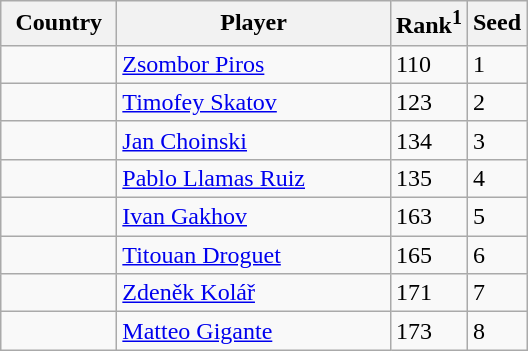<table class="sortable wikitable">
<tr>
<th width="70">Country</th>
<th width="175">Player</th>
<th>Rank<sup>1</sup></th>
<th>Seed</th>
</tr>
<tr>
<td></td>
<td><a href='#'>Zsombor Piros</a></td>
<td>110</td>
<td>1</td>
</tr>
<tr>
<td></td>
<td><a href='#'>Timofey Skatov</a></td>
<td>123</td>
<td>2</td>
</tr>
<tr>
<td></td>
<td><a href='#'>Jan Choinski</a></td>
<td>134</td>
<td>3</td>
</tr>
<tr>
<td></td>
<td><a href='#'>Pablo Llamas Ruiz</a></td>
<td>135</td>
<td>4</td>
</tr>
<tr>
<td></td>
<td><a href='#'>Ivan Gakhov</a></td>
<td>163</td>
<td>5</td>
</tr>
<tr>
<td></td>
<td><a href='#'>Titouan Droguet</a></td>
<td>165</td>
<td>6</td>
</tr>
<tr>
<td></td>
<td><a href='#'>Zdeněk Kolář</a></td>
<td>171</td>
<td>7</td>
</tr>
<tr>
<td></td>
<td><a href='#'>Matteo Gigante</a></td>
<td>173</td>
<td>8</td>
</tr>
</table>
